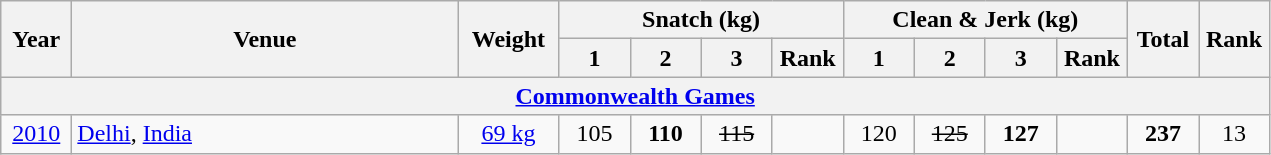<table class = "wikitable" style="text-align:center;">
<tr>
<th rowspan=2 width=40>Year</th>
<th rowspan=2 width=250>Venue</th>
<th rowspan=2 width=60>Weight</th>
<th colspan=4>Snatch (kg)</th>
<th colspan=4>Clean & Jerk (kg)</th>
<th rowspan=2 width=40>Total</th>
<th rowspan=2 width=40>Rank</th>
</tr>
<tr>
<th width=40>1</th>
<th width=40>2</th>
<th width=40>3</th>
<th width=40>Rank</th>
<th width=40>1</th>
<th width=40>2</th>
<th width=40>3</th>
<th width=40>Rank</th>
</tr>
<tr>
<th colspan=13><a href='#'>Commonwealth Games</a></th>
</tr>
<tr>
<td><a href='#'>2010</a></td>
<td align=left> <a href='#'>Delhi</a>, <a href='#'>India</a></td>
<td><a href='#'>69 kg</a></td>
<td>105</td>
<td><strong>110</strong></td>
<td><s>115</s></td>
<td></td>
<td>120</td>
<td><s>125</s></td>
<td><strong>127</strong></td>
<td></td>
<td><strong>237</strong></td>
<td>13</td>
</tr>
</table>
